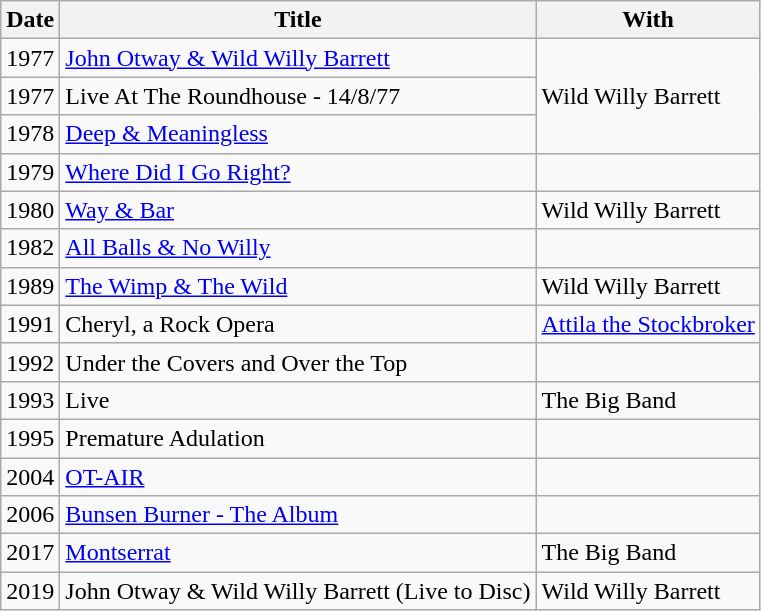<table class="wikitable">
<tr>
<th>Date</th>
<th>Title</th>
<th>With</th>
</tr>
<tr>
<td>1977</td>
<td><a href='#'>John Otway & Wild Willy Barrett</a></td>
<td rowspan="3">Wild Willy Barrett</td>
</tr>
<tr>
<td>1977</td>
<td>Live At The Roundhouse - 14/8/77</td>
</tr>
<tr>
<td>1978</td>
<td><a href='#'>Deep & Meaningless</a></td>
</tr>
<tr>
<td>1979</td>
<td><a href='#'>Where Did I Go Right?</a></td>
<td></td>
</tr>
<tr>
<td>1980</td>
<td><a href='#'>Way & Bar</a></td>
<td>Wild Willy Barrett</td>
</tr>
<tr>
<td>1982</td>
<td><a href='#'>All Balls & No Willy</a></td>
<td></td>
</tr>
<tr>
<td>1989</td>
<td><a href='#'>The Wimp & The Wild</a></td>
<td>Wild Willy Barrett</td>
</tr>
<tr>
<td>1991</td>
<td>Cheryl, a Rock Opera</td>
<td><a href='#'>Attila the Stockbroker</a></td>
</tr>
<tr>
<td>1992</td>
<td>Under the Covers and Over the Top</td>
<td></td>
</tr>
<tr>
<td>1993</td>
<td>Live</td>
<td>The Big Band</td>
</tr>
<tr>
<td>1995</td>
<td>Premature Adulation</td>
<td></td>
</tr>
<tr>
<td>2004</td>
<td><a href='#'>OT-AIR</a></td>
<td></td>
</tr>
<tr>
<td>2006</td>
<td><a href='#'>Bunsen Burner - The Album</a></td>
<td></td>
</tr>
<tr>
<td>2017</td>
<td><a href='#'>Montserrat</a></td>
<td>The Big Band</td>
</tr>
<tr>
<td>2019</td>
<td>John Otway & Wild Willy Barrett (Live to Disc)</td>
<td>Wild Willy Barrett</td>
</tr>
</table>
